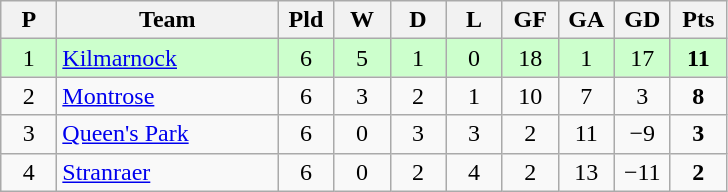<table class="wikitable" style="text-align: center;">
<tr>
<th width=30>P</th>
<th width=140>Team</th>
<th width=30>Pld</th>
<th width=30>W</th>
<th width=30>D</th>
<th width=30>L</th>
<th width=30>GF</th>
<th width=30>GA</th>
<th width=30>GD</th>
<th width=30>Pts</th>
</tr>
<tr style="background:#ccffcc;">
<td>1</td>
<td align=left><a href='#'>Kilmarnock</a></td>
<td>6</td>
<td>5</td>
<td>1</td>
<td>0</td>
<td>18</td>
<td>1</td>
<td>17</td>
<td><strong>11</strong></td>
</tr>
<tr>
<td>2</td>
<td align=left><a href='#'>Montrose</a></td>
<td>6</td>
<td>3</td>
<td>2</td>
<td>1</td>
<td>10</td>
<td>7</td>
<td>3</td>
<td><strong>8</strong></td>
</tr>
<tr>
<td>3</td>
<td align=left><a href='#'>Queen's Park</a></td>
<td>6</td>
<td>0</td>
<td>3</td>
<td>3</td>
<td>2</td>
<td>11</td>
<td>−9</td>
<td><strong>3</strong></td>
</tr>
<tr>
<td>4</td>
<td align=left><a href='#'>Stranraer</a></td>
<td>6</td>
<td>0</td>
<td>2</td>
<td>4</td>
<td>2</td>
<td>13</td>
<td>−11</td>
<td><strong>2</strong></td>
</tr>
</table>
